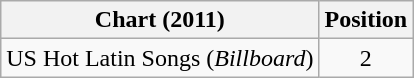<table class="wikitable">
<tr>
<th>Chart (2011)</th>
<th>Position</th>
</tr>
<tr>
<td>US Hot Latin Songs (<em>Billboard</em>)</td>
<td align="center">2</td>
</tr>
</table>
